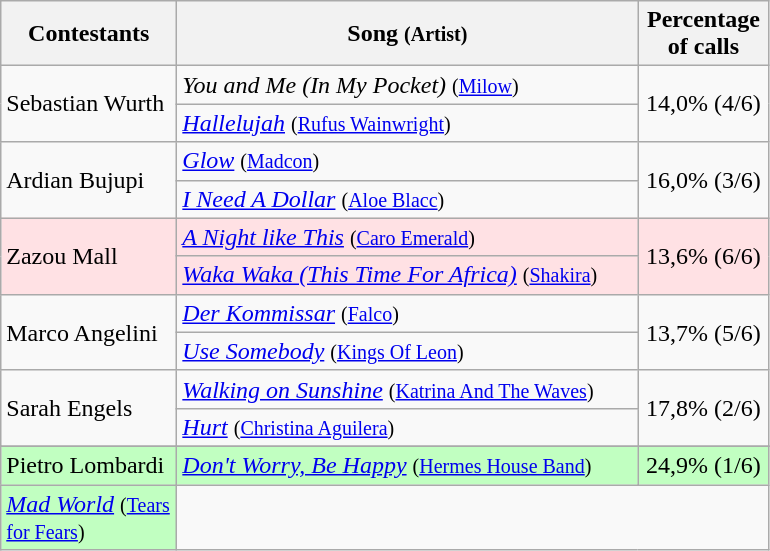<table class="wikitable">
<tr ">
<th style="width:110px;">Contestants</th>
<th style="width:300px;">Song <small>(Artist)</small></th>
<th style="width:80px;">Percentage of calls</th>
</tr>
<tr>
<td align="left" rowspan=2>Sebastian Wurth</td>
<td align="left"><em>You and Me (In My Pocket)</em> <small>(<a href='#'>Milow</a>)</small></td>
<td style="text-align:center;" rowspan=2>14,0% (4/6)</td>
</tr>
<tr>
<td align="left"><em><a href='#'>Hallelujah</a></em> <small>(<a href='#'>Rufus Wainwright</a>)</small></td>
</tr>
<tr>
<td align="left" rowspan=2>Ardian Bujupi</td>
<td align="left"><em><a href='#'>Glow</a></em> <small>(<a href='#'>Madcon</a>)</small></td>
<td style="text-align:center;" rowspan=2>16,0% (3/6)</td>
</tr>
<tr>
<td align= "left"><em><a href='#'>I Need A Dollar</a></em> <small>(<a href='#'>Aloe Blacc</a>)</small></td>
</tr>
<tr bgcolor="#ffe1e4">
<td align="left" rowspan=2>Zazou Mall</td>
<td align="left"><em><a href='#'>A Night like This</a></em> <small>(<a href='#'>Caro Emerald</a>)</small></td>
<td style="text-align:center;" rowspan=2>13,6% (6/6)</td>
</tr>
<tr bgcolor="#ffe1e4">
<td align="left"><em><a href='#'>Waka Waka (This Time For Africa)</a></em> <small>(<a href='#'>Shakira</a>)</small></td>
</tr>
<tr>
<td align="left" rowspan=2>Marco Angelini</td>
<td align="left"><em><a href='#'>Der Kommissar</a></em> <small>(<a href='#'>Falco</a>)</small></td>
<td style="text-align:center;" rowspan=2>13,7% (5/6)</td>
</tr>
<tr>
<td align="left"><em><a href='#'>Use Somebody</a></em> <small>(<a href='#'>Kings Of Leon</a>)</small></td>
</tr>
<tr>
<td align="left" rowspan=2>Sarah Engels</td>
<td align="left"><em><a href='#'>Walking on Sunshine</a></em> <small>(<a href='#'>Katrina And The Waves</a>)</small></td>
<td style="text-align:center;" rowspan=2>17,8% (2/6)</td>
</tr>
<tr>
<td align="left"><em><a href='#'>Hurt</a></em> <small>(<a href='#'>Christina Aguilera</a>)</small></td>
</tr>
<tr>
</tr>
<tr style="background:#c1ffc1;">
<td align="left" rowspan=2>Pietro Lombardi</td>
<td align="left"><em><a href='#'>Don't Worry, Be Happy</a></em> <small>(<a href='#'>Hermes House Band</a>)</small></td>
<td style="text-align:center;" rowspan=2>24,9% (1/6)</td>
</tr>
<tr>
</tr>
<tr style="background:#c1ffc1;">
<td align="left"><em><a href='#'>Mad World</a></em> <small>(<a href='#'>Tears for Fears</a>)</small></td>
</tr>
</table>
